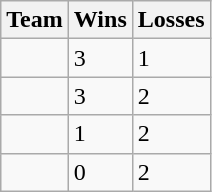<table class=wikitable>
<tr>
<th>Team</th>
<th>Wins</th>
<th>Losses</th>
</tr>
<tr>
<td><strong></strong></td>
<td>3</td>
<td>1</td>
</tr>
<tr>
<td></td>
<td>3</td>
<td>2</td>
</tr>
<tr>
<td></td>
<td>1</td>
<td>2</td>
</tr>
<tr>
<td></td>
<td>0</td>
<td>2</td>
</tr>
</table>
